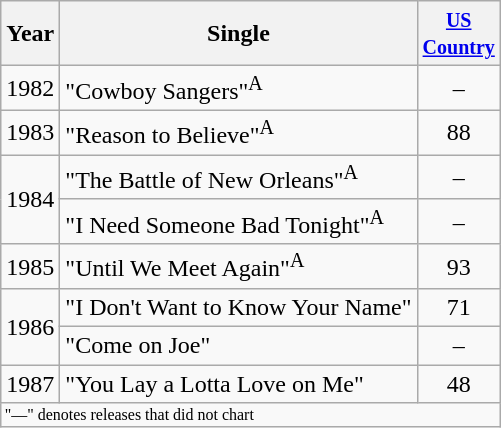<table class="wikitable">
<tr>
<th>Year</th>
<th>Single</th>
<th width="45"><small><a href='#'>US Country</a></small></th>
</tr>
<tr>
<td>1982</td>
<td>"Cowboy Sangers"<sup>A</sup></td>
<td align="center">–</td>
</tr>
<tr>
<td>1983</td>
<td>"Reason to Believe"<sup>A</sup></td>
<td align="center">88</td>
</tr>
<tr>
<td rowspan="2">1984</td>
<td>"The Battle of New Orleans"<sup>A</sup></td>
<td align="center">–</td>
</tr>
<tr>
<td>"I Need Someone Bad Tonight"<sup>A</sup></td>
<td align="center">–</td>
</tr>
<tr>
<td>1985</td>
<td>"Until We Meet Again"<sup>A</sup></td>
<td align="center">93</td>
</tr>
<tr>
<td rowspan="2">1986</td>
<td>"I Don't Want to Know Your Name"</td>
<td align="center">71</td>
</tr>
<tr>
<td>"Come on Joe"</td>
<td align="center">–</td>
</tr>
<tr>
<td>1987</td>
<td>"You Lay a Lotta Love on Me"</td>
<td align="center">48</td>
</tr>
<tr>
<td colspan="5" style="font-size:8pt">"—" denotes releases that did not chart</td>
</tr>
</table>
